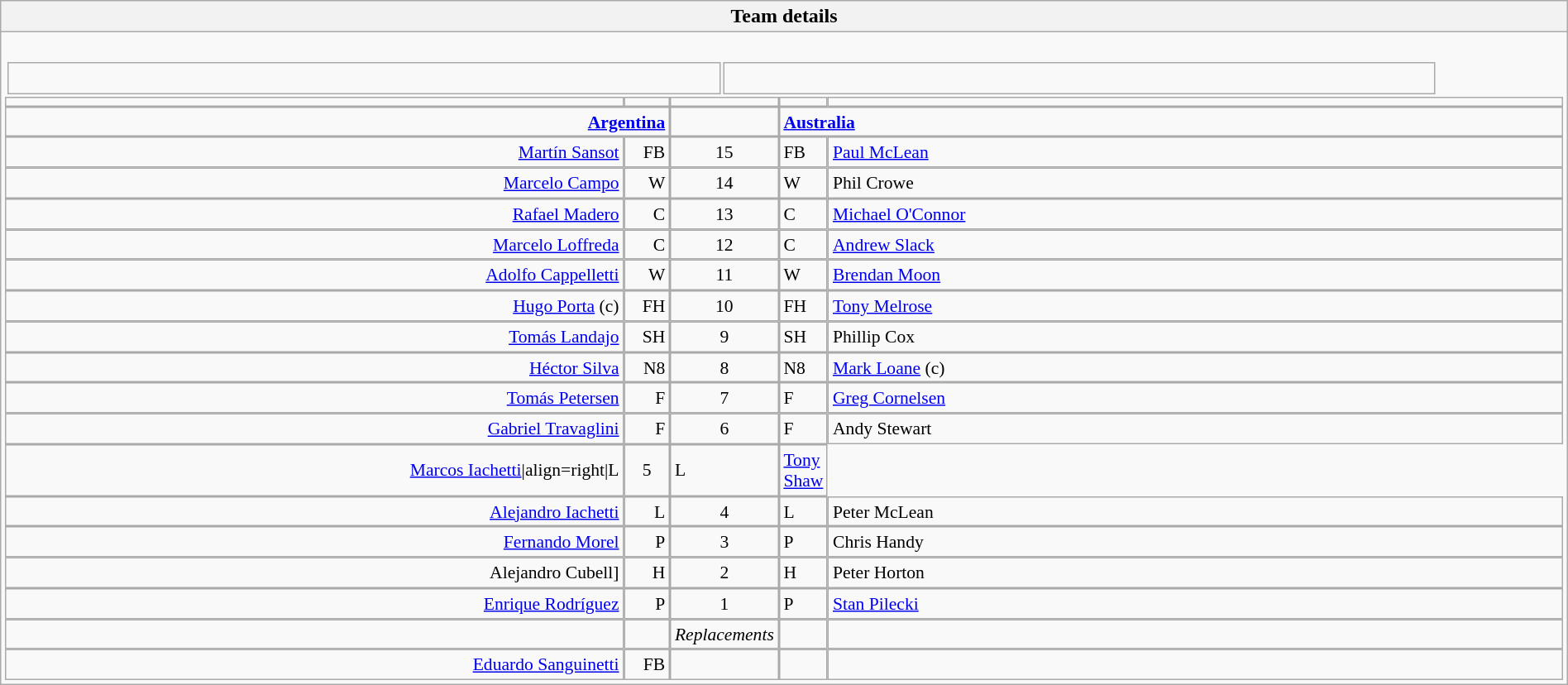<table style="width:100%" class="wikitable collapsible collapsed">
<tr>
<th>Team details</th>
</tr>
<tr>
<td><br><table width=92% |>
<tr>
<td></td>
<td><br></td>
</tr>
</table>
<table width="100%" style="font-size: 90%; " cellspacing="0" cellpadding="0" align=center>
<tr>
<td width=41%; text-align=right></td>
<td width=3%; text-align:right></td>
<td width=4%; text-align:center></td>
<td width=3%; text-align:left></td>
<td width=49%; text-align:left></td>
</tr>
<tr>
<td colspan=2; align=right><strong><a href='#'>Argentina</a></strong></td>
<td></td>
<td colspan=2;><strong><a href='#'>Australia</a></strong></td>
</tr>
<tr>
<td align=right><a href='#'>Martín Sansot</a></td>
<td align=right>FB</td>
<td align=center>15</td>
<td>FB</td>
<td><a href='#'>Paul McLean</a></td>
</tr>
<tr>
<td align=right><a href='#'>Marcelo Campo</a></td>
<td align=right>W</td>
<td align=center>14</td>
<td>W</td>
<td>Phil Crowe</td>
</tr>
<tr>
<td align=right><a href='#'>Rafael Madero</a></td>
<td align=right>C</td>
<td align=center>13</td>
<td>C</td>
<td><a href='#'>Michael O'Connor</a></td>
</tr>
<tr>
<td align=right><a href='#'>Marcelo Loffreda</a></td>
<td align=right>C</td>
<td align=center>12</td>
<td>C</td>
<td><a href='#'>Andrew Slack</a></td>
</tr>
<tr>
<td align=right><a href='#'>Adolfo Cappelletti</a></td>
<td align=right>W</td>
<td align=center>11</td>
<td>W</td>
<td><a href='#'>Brendan Moon</a></td>
</tr>
<tr>
<td align=right><a href='#'>Hugo Porta</a> (c)</td>
<td align=right>FH</td>
<td align=center>10</td>
<td>FH</td>
<td><a href='#'>Tony Melrose</a></td>
</tr>
<tr>
<td align=right><a href='#'>Tomás Landajo</a></td>
<td align=right>SH</td>
<td align=center>9</td>
<td>SH</td>
<td>Phillip Cox</td>
</tr>
<tr>
<td align=right><a href='#'>Héctor Silva</a></td>
<td align=right>N8</td>
<td align=center>8</td>
<td>N8</td>
<td><a href='#'>Mark Loane</a> (c)</td>
</tr>
<tr>
<td align=right><a href='#'>Tomás Petersen</a></td>
<td align=right>F</td>
<td align=center>7</td>
<td>F</td>
<td><a href='#'>Greg Cornelsen</a></td>
</tr>
<tr>
<td align=right><a href='#'>Gabriel Travaglini</a></td>
<td align=right>F</td>
<td align=center>6</td>
<td>F</td>
<td>Andy Stewart</td>
</tr>
<tr>
<td align=right><a href='#'>Marcos Iachetti</a>|align=right|L</td>
<td align=center>5</td>
<td>L</td>
<td><a href='#'>Tony Shaw</a></td>
</tr>
<tr>
<td align=right><a href='#'>Alejandro Iachetti</a></td>
<td align=right>L</td>
<td align=center>4</td>
<td>L</td>
<td>Peter McLean</td>
</tr>
<tr>
<td align=right><a href='#'>Fernando Morel</a></td>
<td align=right>P</td>
<td align=center>3</td>
<td>P</td>
<td>Chris Handy</td>
</tr>
<tr>
<td align=right>Alejandro Cubell]</td>
<td align=right>H</td>
<td align=center>2</td>
<td>H</td>
<td>Peter Horton</td>
</tr>
<tr>
<td align=right><a href='#'>Enrique Rodríguez</a></td>
<td align=right>P</td>
<td align=center>1</td>
<td>P</td>
<td><a href='#'>Stan Pilecki</a></td>
</tr>
<tr>
<td></td>
<td></td>
<td align=center><em>Replacements</em></td>
<td></td>
<td></td>
</tr>
<tr>
<td align=right><a href='#'>Eduardo Sanguinetti</a></td>
<td align=right>FB</td>
<td align=center></td>
<td></td>
<td></td>
</tr>
</table>
</td>
</tr>
</table>
